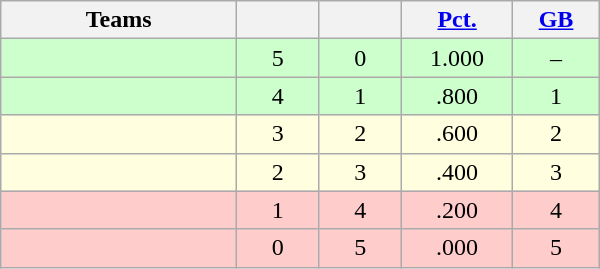<table class="wikitable" width="400" style="text-align:center;">
<tr>
<th width="20%">Teams</th>
<th width="7%"></th>
<th width="7%"></th>
<th width="8%"><a href='#'>Pct.</a></th>
<th width="7%"><a href='#'>GB</a></th>
</tr>
<tr style="background-color:#cfc">
<td align=left></td>
<td>5</td>
<td>0</td>
<td>1.000</td>
<td>–</td>
</tr>
<tr style="background-color:#cfc">
<td align=left></td>
<td>4</td>
<td>1</td>
<td>.800</td>
<td>1</td>
</tr>
<tr style="background-color:#FFFFE0">
<td align=left></td>
<td>3</td>
<td>2</td>
<td>.600</td>
<td>2</td>
</tr>
<tr style="background-color:#FFFFE0">
<td align=left></td>
<td>2</td>
<td>3</td>
<td>.400</td>
<td>3</td>
</tr>
<tr style="background-color:#fcc">
<td align=left></td>
<td>1</td>
<td>4</td>
<td>.200</td>
<td>4</td>
</tr>
<tr style="background-color:#fcc">
<td align=left></td>
<td>0</td>
<td>5</td>
<td>.000</td>
<td>5</td>
</tr>
</table>
